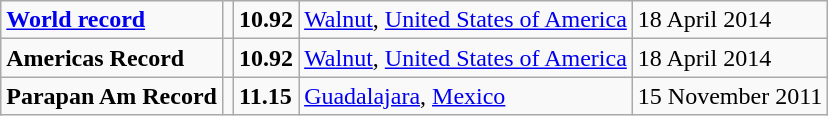<table class="wikitable">
<tr>
<td><strong><a href='#'>World record</a></strong></td>
<td></td>
<td><strong>10.92</strong></td>
<td><a href='#'>Walnut</a>, <a href='#'>United States of America</a></td>
<td>18 April 2014</td>
</tr>
<tr>
<td><strong>Americas Record</strong></td>
<td></td>
<td><strong>10.92</strong></td>
<td><a href='#'>Walnut</a>, <a href='#'>United States of America</a></td>
<td>18 April 2014</td>
</tr>
<tr>
<td><strong>Parapan Am Record</strong></td>
<td></td>
<td><strong>11.15</strong></td>
<td><a href='#'>Guadalajara</a>, <a href='#'>Mexico</a></td>
<td>15 November 2011</td>
</tr>
</table>
